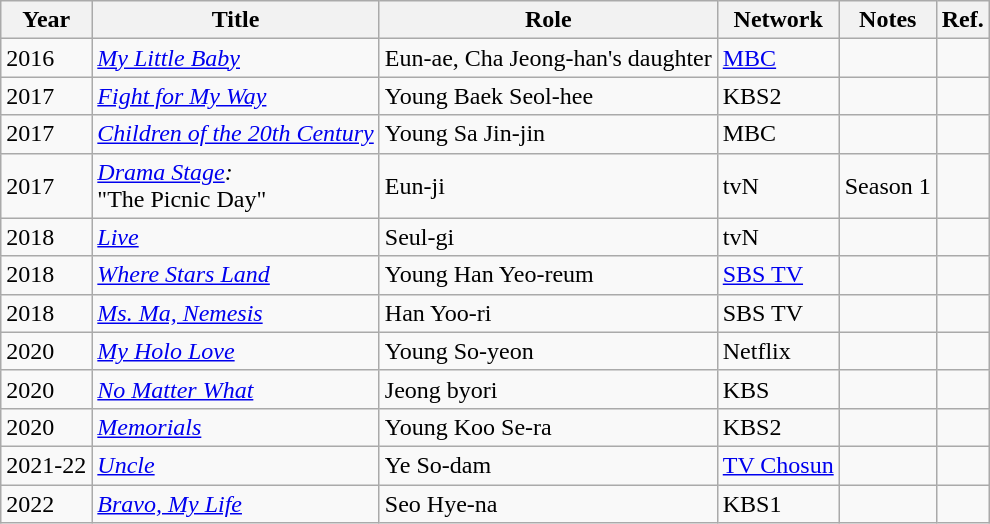<table class="wikitable sortable">
<tr>
<th>Year</th>
<th>Title</th>
<th>Role</th>
<th>Network</th>
<th class="unsortable">Notes</th>
<th class="unsortable">Ref.</th>
</tr>
<tr>
<td>2016</td>
<td><em><a href='#'>My Little Baby</a></em></td>
<td>Eun-ae, Cha Jeong-han's daughter</td>
<td><a href='#'>MBC</a></td>
<td></td>
<td></td>
</tr>
<tr>
<td>2017</td>
<td><em><a href='#'>Fight for My Way</a></em></td>
<td>Young Baek Seol-hee</td>
<td>KBS2</td>
<td></td>
<td></td>
</tr>
<tr>
<td>2017</td>
<td><em><a href='#'>Children of the 20th Century</a></em></td>
<td>Young Sa Jin-jin</td>
<td>MBC</td>
<td></td>
<td></td>
</tr>
<tr>
<td>2017</td>
<td><em><a href='#'>Drama Stage</a>:</em><br>"The Picnic Day"</td>
<td>Eun-ji</td>
<td>tvN</td>
<td>Season 1</td>
<td></td>
</tr>
<tr>
<td>2018</td>
<td><em><a href='#'>Live</a></em></td>
<td>Seul-gi</td>
<td>tvN</td>
<td></td>
<td></td>
</tr>
<tr>
<td>2018</td>
<td><em><a href='#'>Where Stars Land</a></em></td>
<td>Young Han Yeo-reum</td>
<td><a href='#'>SBS TV</a></td>
<td></td>
<td></td>
</tr>
<tr>
<td>2018</td>
<td><em><a href='#'>Ms. Ma, Nemesis</a></em></td>
<td>Han Yoo-ri</td>
<td>SBS TV</td>
<td></td>
<td></td>
</tr>
<tr>
<td>2020</td>
<td><em><a href='#'>My Holo Love</a></em></td>
<td>Young So-yeon</td>
<td>Netflix</td>
<td></td>
<td></td>
</tr>
<tr>
<td>2020</td>
<td><em><a href='#'>No Matter What</a></em></td>
<td>Jeong byori</td>
<td>KBS</td>
<td></td>
<td></td>
</tr>
<tr>
<td>2020</td>
<td><em><a href='#'>Memorials</a></em></td>
<td>Young Koo Se-ra</td>
<td>KBS2</td>
<td></td>
<td></td>
</tr>
<tr>
<td>2021-22</td>
<td><em><a href='#'>Uncle</a></em></td>
<td>Ye So-dam</td>
<td><a href='#'>TV Chosun</a></td>
<td></td>
<td></td>
</tr>
<tr>
<td>2022</td>
<td><em><a href='#'>Bravo, My Life</a></em></td>
<td>Seo Hye-na</td>
<td>KBS1</td>
<td></td>
<td></td>
</tr>
</table>
